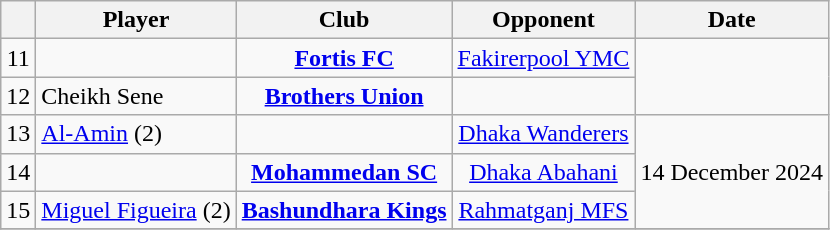<table class="wikitable" style="text-align:center">
<tr>
<th></th>
<th>Player</th>
<th>Club</th>
<th>Opponent</th>
<th>Date</th>
</tr>
<tr>
<td>11</td>
<td align="left"></td>
<td><strong><a href='#'>Fortis FC</a></strong></td>
<td><a href='#'>Fakirerpool YMC</a></td>
<td rowspan="2"></td>
</tr>
<tr>
<td>12</td>
<td align="left"> Cheikh Sene</td>
<td><strong><a href='#'>Brothers Union</a></strong></td>
<td></td>
</tr>
<tr>
<td>13</td>
<td align="left"> <a href='#'>Al-Amin</a> (2)</td>
<td></td>
<td><a href='#'>Dhaka Wanderers</a></td>
<td rowspan="3">14 December 2024</td>
</tr>
<tr>
<td>14</td>
<td align="left"></td>
<td><strong><a href='#'>Mohammedan SC</a></strong></td>
<td><a href='#'>Dhaka Abahani</a></td>
</tr>
<tr>
<td>15</td>
<td align="left"> <a href='#'>Miguel Figueira</a> (2)</td>
<td><strong><a href='#'>Bashundhara Kings</a></strong></td>
<td><a href='#'>Rahmatganj MFS</a></td>
</tr>
<tr>
</tr>
</table>
